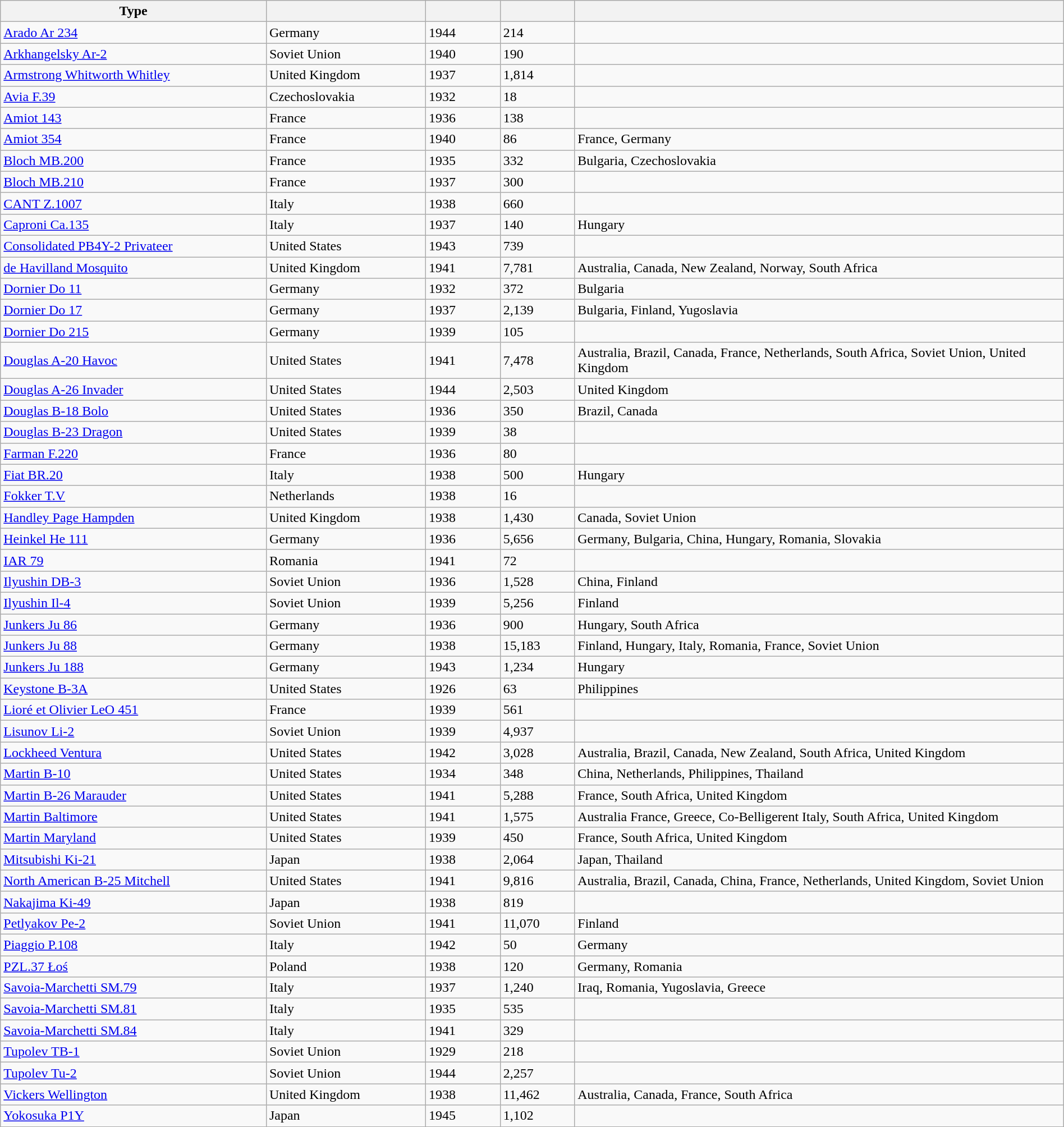<table class="wikitable sortable" border=1 style=width:100%>
<tr>
<th style=width:25%>Type</th>
<th style=width:15%></th>
<th style=width:7%></th>
<th style=width:7%></th>
<th></th>
</tr>
<tr>
<td><a href='#'>Arado Ar 234</a></td>
<td>Germany</td>
<td>1944</td>
<td>214</td>
<td></td>
</tr>
<tr>
<td><a href='#'>Arkhangelsky Ar-2</a></td>
<td>Soviet Union</td>
<td>1940</td>
<td>190</td>
<td></td>
</tr>
<tr>
<td><a href='#'>Armstrong Whitworth Whitley</a></td>
<td>United Kingdom</td>
<td>1937</td>
<td>1,814</td>
<td></td>
</tr>
<tr>
<td><a href='#'>Avia F.39</a></td>
<td>Czechoslovakia</td>
<td>1932</td>
<td>18</td>
<td></td>
</tr>
<tr>
<td><a href='#'>Amiot 143</a></td>
<td>France</td>
<td>1936</td>
<td>138</td>
<td></td>
</tr>
<tr>
<td><a href='#'>Amiot 354</a></td>
<td>France</td>
<td>1940</td>
<td>86</td>
<td>France, Germany</td>
</tr>
<tr>
<td><a href='#'>Bloch MB.200</a></td>
<td>France</td>
<td>1935</td>
<td>332</td>
<td>Bulgaria, Czechoslovakia</td>
</tr>
<tr>
<td><a href='#'>Bloch MB.210</a></td>
<td>France</td>
<td>1937</td>
<td>300</td>
<td></td>
</tr>
<tr>
<td><a href='#'>CANT Z.1007</a></td>
<td>Italy</td>
<td>1938</td>
<td>660</td>
<td></td>
</tr>
<tr>
<td><a href='#'>Caproni Ca.135</a></td>
<td>Italy</td>
<td>1937</td>
<td>140</td>
<td>Hungary</td>
</tr>
<tr>
<td><a href='#'>Consolidated PB4Y-2 Privateer</a></td>
<td>United States</td>
<td>1943</td>
<td>739</td>
<td></td>
</tr>
<tr>
<td><a href='#'>de Havilland Mosquito</a></td>
<td>United Kingdom</td>
<td>1941</td>
<td>7,781</td>
<td>Australia, Canada, New Zealand, Norway, South Africa</td>
</tr>
<tr>
<td><a href='#'>Dornier Do 11</a></td>
<td>Germany</td>
<td>1932</td>
<td>372</td>
<td>Bulgaria</td>
</tr>
<tr>
<td><a href='#'>Dornier Do 17</a></td>
<td>Germany</td>
<td>1937</td>
<td>2,139</td>
<td>Bulgaria, Finland, Yugoslavia</td>
</tr>
<tr>
<td><a href='#'>Dornier Do 215</a></td>
<td>Germany</td>
<td>1939</td>
<td>105</td>
<td></td>
</tr>
<tr>
<td><a href='#'>Douglas A-20 Havoc</a></td>
<td>United States</td>
<td>1941</td>
<td>7,478</td>
<td>Australia, Brazil, Canada, France, Netherlands, South Africa, Soviet Union,  United Kingdom</td>
</tr>
<tr>
<td><a href='#'>Douglas A-26 Invader</a></td>
<td>United States</td>
<td>1944</td>
<td>2,503</td>
<td>United Kingdom</td>
</tr>
<tr>
<td><a href='#'>Douglas B-18 Bolo</a></td>
<td>United States</td>
<td>1936</td>
<td>350</td>
<td>Brazil, Canada</td>
</tr>
<tr>
<td><a href='#'>Douglas B-23 Dragon</a></td>
<td>United States</td>
<td>1939</td>
<td>38</td>
<td></td>
</tr>
<tr>
<td><a href='#'>Farman F.220</a></td>
<td>France</td>
<td>1936</td>
<td>80</td>
<td></td>
</tr>
<tr>
<td><a href='#'>Fiat BR.20</a></td>
<td>Italy</td>
<td>1938</td>
<td>500</td>
<td>Hungary</td>
</tr>
<tr>
<td><a href='#'>Fokker T.V</a></td>
<td>Netherlands</td>
<td>1938</td>
<td>16</td>
<td></td>
</tr>
<tr>
<td><a href='#'>Handley Page Hampden</a></td>
<td>United Kingdom</td>
<td>1938</td>
<td>1,430</td>
<td>Canada, Soviet Union</td>
</tr>
<tr>
<td><a href='#'>Heinkel He 111</a></td>
<td>Germany</td>
<td>1936</td>
<td>5,656</td>
<td>Germany, Bulgaria, China, Hungary, Romania, Slovakia</td>
</tr>
<tr>
<td><a href='#'>IAR 79</a></td>
<td>Romania</td>
<td>1941</td>
<td>72</td>
<td></td>
</tr>
<tr>
<td><a href='#'>Ilyushin DB-3</a></td>
<td>Soviet Union</td>
<td>1936</td>
<td>1,528</td>
<td>China, Finland</td>
</tr>
<tr>
<td><a href='#'>Ilyushin Il-4</a></td>
<td>Soviet Union</td>
<td>1939</td>
<td>5,256</td>
<td>Finland</td>
</tr>
<tr>
<td><a href='#'>Junkers Ju 86</a></td>
<td>Germany</td>
<td>1936</td>
<td>900</td>
<td>Hungary, South Africa</td>
</tr>
<tr>
<td><a href='#'>Junkers Ju 88</a></td>
<td>Germany</td>
<td>1938</td>
<td>15,183</td>
<td>Finland, Hungary, Italy, Romania, France, Soviet Union</td>
</tr>
<tr>
<td><a href='#'>Junkers Ju 188</a></td>
<td>Germany</td>
<td>1943</td>
<td>1,234</td>
<td>Hungary</td>
</tr>
<tr>
<td><a href='#'>Keystone B-3A</a></td>
<td>United States</td>
<td>1926</td>
<td>63</td>
<td>Philippines</td>
</tr>
<tr>
<td><a href='#'>Lioré et Olivier LeO 451</a></td>
<td>France</td>
<td>1939</td>
<td>561</td>
<td></td>
</tr>
<tr>
<td><a href='#'>Lisunov Li-2</a></td>
<td>Soviet Union</td>
<td>1939</td>
<td>4,937</td>
<td></td>
</tr>
<tr>
<td><a href='#'>Lockheed Ventura</a></td>
<td>United States</td>
<td>1942</td>
<td>3,028</td>
<td>Australia, Brazil, Canada, New Zealand, South Africa, United Kingdom</td>
</tr>
<tr>
<td><a href='#'>Martin B-10</a></td>
<td>United States</td>
<td>1934</td>
<td>348</td>
<td>China, Netherlands, Philippines, Thailand</td>
</tr>
<tr>
<td><a href='#'>Martin B-26 Marauder</a></td>
<td>United States</td>
<td>1941</td>
<td>5,288</td>
<td>France, South Africa, United Kingdom</td>
</tr>
<tr>
<td><a href='#'>Martin Baltimore</a></td>
<td>United States</td>
<td>1941</td>
<td>1,575</td>
<td>Australia France, Greece, Co-Belligerent Italy, South Africa, United Kingdom</td>
</tr>
<tr>
<td><a href='#'>Martin Maryland</a></td>
<td>United States</td>
<td>1939</td>
<td>450</td>
<td>France, South Africa, United Kingdom</td>
</tr>
<tr>
<td><a href='#'>Mitsubishi Ki-21</a></td>
<td>Japan</td>
<td>1938</td>
<td>2,064</td>
<td>Japan, Thailand</td>
</tr>
<tr>
<td><a href='#'>North American B-25 Mitchell</a></td>
<td>United States</td>
<td>1941</td>
<td>9,816</td>
<td>Australia, Brazil, Canada, China, France, Netherlands, United Kingdom, Soviet Union</td>
</tr>
<tr>
<td><a href='#'>Nakajima Ki-49</a></td>
<td>Japan</td>
<td>1938</td>
<td>819</td>
<td></td>
</tr>
<tr>
<td><a href='#'>Petlyakov Pe-2</a></td>
<td>Soviet Union</td>
<td>1941</td>
<td>11,070</td>
<td>Finland</td>
</tr>
<tr>
<td><a href='#'>Piaggio P.108</a></td>
<td>Italy</td>
<td>1942</td>
<td>50</td>
<td>Germany</td>
</tr>
<tr>
<td><a href='#'>PZL.37 Łoś</a></td>
<td>Poland</td>
<td>1938</td>
<td>120</td>
<td>Germany, Romania</td>
</tr>
<tr>
<td><a href='#'>Savoia-Marchetti SM.79</a></td>
<td>Italy</td>
<td>1937</td>
<td>1,240</td>
<td>Iraq, Romania, Yugoslavia, Greece</td>
</tr>
<tr>
<td><a href='#'>Savoia-Marchetti SM.81</a></td>
<td>Italy</td>
<td>1935</td>
<td>535</td>
<td></td>
</tr>
<tr>
<td><a href='#'>Savoia-Marchetti SM.84</a></td>
<td>Italy</td>
<td>1941</td>
<td>329</td>
<td></td>
</tr>
<tr>
<td><a href='#'>Tupolev TB-1</a></td>
<td>Soviet Union</td>
<td>1929</td>
<td>218</td>
<td></td>
</tr>
<tr>
<td><a href='#'>Tupolev Tu-2</a></td>
<td>Soviet Union</td>
<td>1944</td>
<td>2,257</td>
<td></td>
</tr>
<tr>
<td><a href='#'>Vickers Wellington</a></td>
<td>United Kingdom</td>
<td>1938</td>
<td>11,462</td>
<td>Australia, Canada, France, South Africa</td>
</tr>
<tr>
<td><a href='#'>Yokosuka P1Y</a></td>
<td>Japan</td>
<td>1945</td>
<td>1,102</td>
<td></td>
</tr>
</table>
